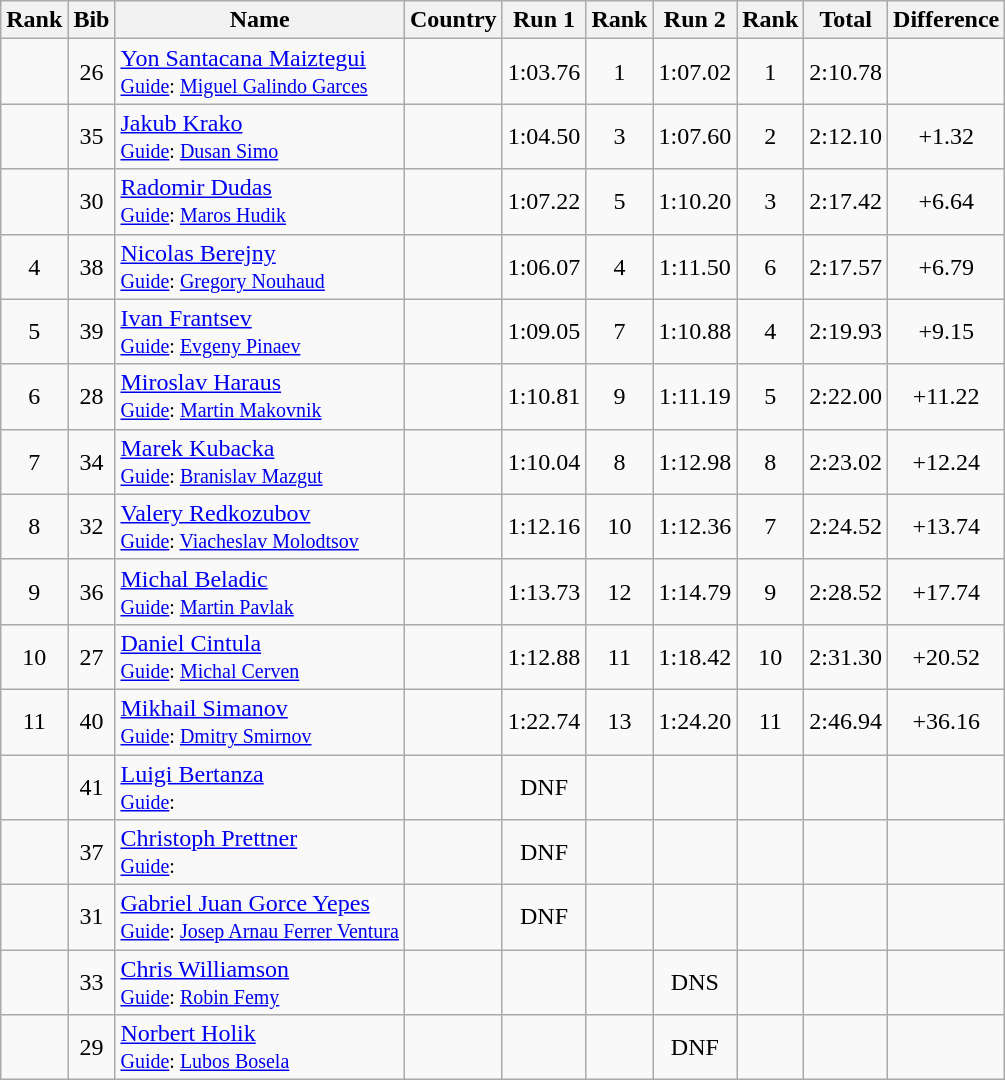<table class="wikitable sortable" style="text-align:center">
<tr>
<th>Rank</th>
<th>Bib</th>
<th>Name</th>
<th>Country</th>
<th>Run 1</th>
<th>Rank</th>
<th>Run 2</th>
<th>Rank</th>
<th>Total</th>
<th>Difference</th>
</tr>
<tr>
<td></td>
<td>26</td>
<td align=left><a href='#'>Yon Santacana Maiztegui</a><br><small><a href='#'>Guide</a>: <a href='#'>Miguel Galindo Garces</a></small></td>
<td align=left></td>
<td>1:03.76</td>
<td>1</td>
<td>1:07.02</td>
<td>1</td>
<td>2:10.78</td>
<td></td>
</tr>
<tr>
<td></td>
<td>35</td>
<td align=left><a href='#'>Jakub Krako</a><br><small><a href='#'>Guide</a>: <a href='#'>Dusan Simo</a></small></td>
<td align=left></td>
<td>1:04.50</td>
<td>3</td>
<td>1:07.60</td>
<td>2</td>
<td>2:12.10</td>
<td>+1.32</td>
</tr>
<tr>
<td></td>
<td>30</td>
<td align=left><a href='#'>Radomir Dudas</a><br><small><a href='#'>Guide</a>: <a href='#'>Maros Hudik</a></small></td>
<td align=left></td>
<td>1:07.22</td>
<td>5</td>
<td>1:10.20</td>
<td>3</td>
<td>2:17.42</td>
<td>+6.64</td>
</tr>
<tr>
<td>4</td>
<td>38</td>
<td align=left><a href='#'>Nicolas Berejny</a><br><small><a href='#'>Guide</a>: <a href='#'>Gregory Nouhaud</a></small></td>
<td align=left></td>
<td>1:06.07</td>
<td>4</td>
<td>1:11.50</td>
<td>6</td>
<td>2:17.57</td>
<td>+6.79</td>
</tr>
<tr>
<td>5</td>
<td>39</td>
<td align=left><a href='#'>Ivan Frantsev</a><br><small><a href='#'>Guide</a>: <a href='#'>Evgeny Pinaev</a></small></td>
<td align=left></td>
<td>1:09.05</td>
<td>7</td>
<td>1:10.88</td>
<td>4</td>
<td>2:19.93</td>
<td>+9.15</td>
</tr>
<tr>
<td>6</td>
<td>28</td>
<td align=left><a href='#'>Miroslav Haraus</a><br><small><a href='#'>Guide</a>: <a href='#'>Martin Makovnik</a></small></td>
<td align=left></td>
<td>1:10.81</td>
<td>9</td>
<td>1:11.19</td>
<td>5</td>
<td>2:22.00</td>
<td>+11.22</td>
</tr>
<tr>
<td>7</td>
<td>34</td>
<td align=left><a href='#'>Marek Kubacka</a><br><small><a href='#'>Guide</a>: <a href='#'>Branislav Mazgut</a></small></td>
<td align=left></td>
<td>1:10.04</td>
<td>8</td>
<td>1:12.98</td>
<td>8</td>
<td>2:23.02</td>
<td>+12.24</td>
</tr>
<tr>
<td>8</td>
<td>32</td>
<td align=left><a href='#'>Valery Redkozubov</a><br><small><a href='#'>Guide</a>: <a href='#'>Viacheslav Molodtsov</a></small></td>
<td align=left></td>
<td>1:12.16</td>
<td>10</td>
<td>1:12.36</td>
<td>7</td>
<td>2:24.52</td>
<td>+13.74</td>
</tr>
<tr>
<td>9</td>
<td>36</td>
<td align=left><a href='#'>Michal Beladic</a><br><small><a href='#'>Guide</a>: <a href='#'>Martin Pavlak</a></small></td>
<td align=left></td>
<td>1:13.73</td>
<td>12</td>
<td>1:14.79</td>
<td>9</td>
<td>2:28.52</td>
<td>+17.74</td>
</tr>
<tr>
<td>10</td>
<td>27</td>
<td align=left><a href='#'>Daniel Cintula</a><br><small><a href='#'>Guide</a>: <a href='#'>Michal Cerven</a></small></td>
<td align=left></td>
<td>1:12.88</td>
<td>11</td>
<td>1:18.42</td>
<td>10</td>
<td>2:31.30</td>
<td>+20.52</td>
</tr>
<tr>
<td>11</td>
<td>40</td>
<td align=left><a href='#'>Mikhail Simanov</a><br><small><a href='#'>Guide</a>: <a href='#'>Dmitry Smirnov</a></small></td>
<td align=left></td>
<td>1:22.74</td>
<td>13</td>
<td>1:24.20</td>
<td>11</td>
<td>2:46.94</td>
<td>+36.16</td>
</tr>
<tr>
<td></td>
<td>41</td>
<td align=left><a href='#'>Luigi Bertanza</a><br><small><a href='#'>Guide</a>: </small></td>
<td align=left></td>
<td>DNF</td>
<td></td>
<td></td>
<td></td>
<td></td>
<td></td>
</tr>
<tr>
<td></td>
<td>37</td>
<td align=left><a href='#'>Christoph Prettner</a><br><small><a href='#'>Guide</a>: </small></td>
<td align=left></td>
<td>DNF</td>
<td></td>
<td></td>
<td></td>
<td></td>
<td></td>
</tr>
<tr>
<td></td>
<td>31</td>
<td align=left><a href='#'>Gabriel Juan Gorce Yepes</a><br><small><a href='#'>Guide</a>: <a href='#'>Josep Arnau Ferrer Ventura</a></small></td>
<td align=left></td>
<td>DNF</td>
<td></td>
<td></td>
<td></td>
<td></td>
<td></td>
</tr>
<tr>
<td></td>
<td>33</td>
<td align=left><a href='#'>Chris Williamson</a><br><small><a href='#'>Guide</a>: <a href='#'>Robin Femy</a></small></td>
<td align=left></td>
<td></td>
<td></td>
<td>DNS</td>
<td></td>
<td></td>
<td></td>
</tr>
<tr>
<td></td>
<td>29</td>
<td align=left><a href='#'>Norbert Holik</a><br><small><a href='#'>Guide</a>: <a href='#'>Lubos Bosela</a></small></td>
<td align=left></td>
<td></td>
<td></td>
<td>DNF</td>
<td></td>
<td></td>
<td></td>
</tr>
</table>
